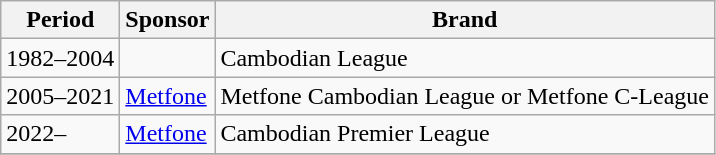<table class="wikitable sortable">
<tr>
<th>Period</th>
<th>Sponsor</th>
<th>Brand</th>
</tr>
<tr>
<td>1982–2004</td>
<td></td>
<td>Cambodian League</td>
</tr>
<tr>
<td>2005–2021</td>
<td><a href='#'>Metfone</a></td>
<td>Metfone Cambodian League or Metfone C-League</td>
</tr>
<tr>
<td>2022–</td>
<td><a href='#'>Metfone</a></td>
<td>Cambodian Premier League</td>
</tr>
<tr>
</tr>
</table>
